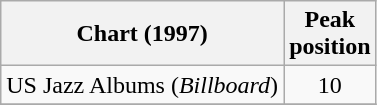<table class=wikitable>
<tr>
<th>Chart (1997)</th>
<th>Peak<br>position</th>
</tr>
<tr>
<td>US Jazz Albums (<em>Billboard</em>)</td>
<td align=center>10</td>
</tr>
<tr>
</tr>
</table>
